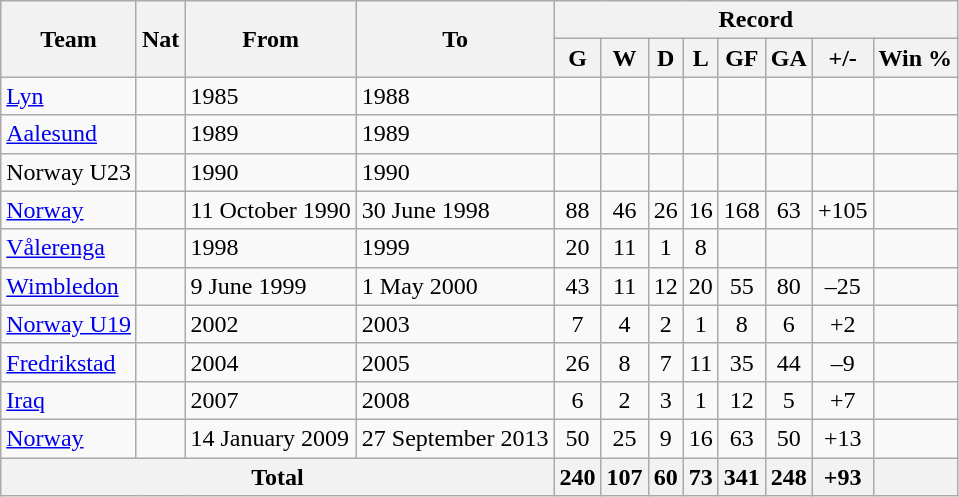<table class="wikitable" style="text-align: center">
<tr>
<th rowspan="2">Team</th>
<th rowspan="2">Nat</th>
<th rowspan="2">From</th>
<th rowspan="2">To</th>
<th colspan="8">Record</th>
</tr>
<tr>
<th>G</th>
<th>W</th>
<th>D</th>
<th>L</th>
<th>GF</th>
<th>GA</th>
<th>+/-</th>
<th>Win %</th>
</tr>
<tr>
<td align=left><a href='#'>Lyn</a></td>
<td align=left></td>
<td align=left>1985</td>
<td align=left>1988</td>
<td></td>
<td></td>
<td></td>
<td></td>
<td></td>
<td></td>
<td></td>
<td></td>
</tr>
<tr>
<td align=left><a href='#'>Aalesund</a></td>
<td align=left></td>
<td align=left>1989</td>
<td align=left>1989</td>
<td></td>
<td></td>
<td></td>
<td></td>
<td></td>
<td></td>
<td></td>
<td></td>
</tr>
<tr>
<td align=left>Norway U23</td>
<td align=left></td>
<td align=left>1990</td>
<td align=left>1990</td>
<td></td>
<td></td>
<td></td>
<td></td>
<td></td>
<td></td>
<td></td>
<td></td>
</tr>
<tr>
<td align=left><a href='#'>Norway</a></td>
<td align=left></td>
<td align=left>11 October 1990</td>
<td align=left>30 June 1998</td>
<td>88</td>
<td>46</td>
<td>26</td>
<td>16</td>
<td>168</td>
<td>63</td>
<td>+105</td>
<td></td>
</tr>
<tr>
<td align=left><a href='#'>Vålerenga</a></td>
<td align=left></td>
<td align=left>1998</td>
<td align=left>1999</td>
<td>20</td>
<td>11</td>
<td>1</td>
<td>8</td>
<td></td>
<td></td>
<td></td>
<td></td>
</tr>
<tr>
<td align=left><a href='#'>Wimbledon</a></td>
<td align=left></td>
<td align=left>9 June 1999</td>
<td align=left>1 May 2000</td>
<td>43</td>
<td>11</td>
<td>12</td>
<td>20</td>
<td>55</td>
<td>80</td>
<td>–25</td>
<td></td>
</tr>
<tr>
<td align=left><a href='#'>Norway U19</a></td>
<td align=left></td>
<td align=left>2002</td>
<td align=left>2003</td>
<td>7</td>
<td>4</td>
<td>2</td>
<td>1</td>
<td>8</td>
<td>6</td>
<td>+2</td>
<td></td>
</tr>
<tr>
<td align=left><a href='#'>Fredrikstad</a></td>
<td align=left></td>
<td align=left>2004</td>
<td align=left>2005</td>
<td>26</td>
<td>8</td>
<td>7</td>
<td>11</td>
<td>35</td>
<td>44</td>
<td>–9</td>
<td></td>
</tr>
<tr>
<td align=left><a href='#'>Iraq</a></td>
<td align=left></td>
<td align=left>2007</td>
<td align=left>2008</td>
<td>6</td>
<td>2</td>
<td>3</td>
<td>1</td>
<td>12</td>
<td>5</td>
<td>+7</td>
<td></td>
</tr>
<tr>
<td align=left><a href='#'>Norway</a></td>
<td align=left></td>
<td align=left>14 January 2009</td>
<td align=left>27 September 2013</td>
<td>50</td>
<td>25</td>
<td>9</td>
<td>16</td>
<td>63</td>
<td>50</td>
<td>+13</td>
<td></td>
</tr>
<tr>
<th colspan="4">Total</th>
<th>240</th>
<th>107</th>
<th>60</th>
<th>73</th>
<th>341</th>
<th>248</th>
<th>+93</th>
<th></th>
</tr>
</table>
